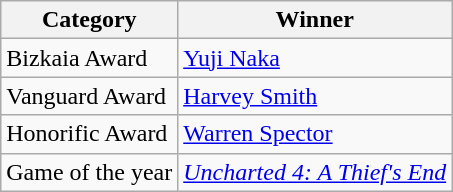<table class="wikitable">
<tr>
<th>Category</th>
<th>Winner</th>
</tr>
<tr>
<td>Bizkaia Award</td>
<td><a href='#'>Yuji Naka</a></td>
</tr>
<tr>
<td>Vanguard Award</td>
<td><a href='#'>Harvey Smith</a></td>
</tr>
<tr>
<td>Honorific Award</td>
<td><a href='#'>Warren Spector</a></td>
</tr>
<tr>
<td>Game of the year</td>
<td><em><a href='#'>Uncharted 4: A Thief's End</a></em></td>
</tr>
</table>
